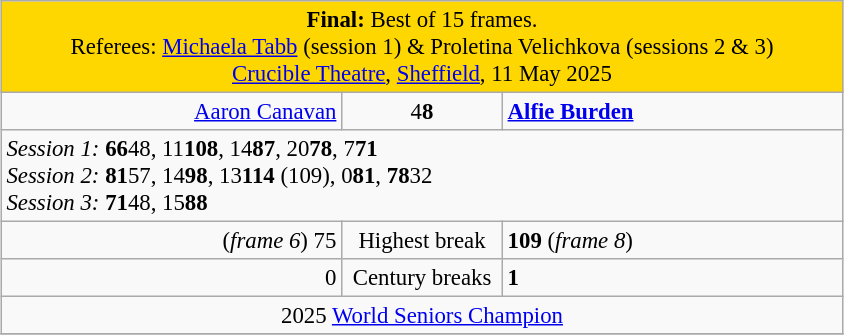<table class="wikitable" style="font-size: 95%; margin: 1em auto 1em auto;">
<tr>
<td colspan="3" align="center" bgcolor="#ffd700"><strong>Final:</strong> Best of 15 frames.<br>Referees: <a href='#'>Michaela Tabb</a> (session 1) & Proletina Velichkova (sessions 2 & 3)<br><a href='#'>Crucible Theatre</a>, <a href='#'>Sheffield</a>, 11 May 2025</td>
</tr>
<tr>
<td width="220" align="right"><a href='#'>Aaron Canavan</a> <br></td>
<td width="100" align="center">4<strong>8</strong></td>
<td width="220" align="left"><strong><a href='#'>Alfie Burden</a></strong><br></td>
</tr>
<tr>
<td colspan="3" style="font-size: 100%;"><em>Session 1:</em> <strong>66</strong>48, 11<strong>108</strong>, 14<strong>87</strong>, 20<strong>78</strong>, 7<strong>71</strong><br><em>Session 2:</em> <strong>81</strong>57, 14<strong>98</strong>, 13<strong>114</strong> (109), 0<strong>81</strong>, <strong>78</strong>32<br><em>Session 3:</em> <strong>71</strong>48, 15<strong>88</strong></td>
</tr>
<tr>
<td align="right">(<em>frame 6</em>) 75</td>
<td align="center">Highest break</td>
<td><strong>109</strong> (<em>frame 8</em>)</td>
</tr>
<tr>
<td align="right">0</td>
<td align="center">Century breaks</td>
<td><strong>1</strong></td>
</tr>
<tr>
<td colspan="3" align="center">2025 <a href='#'>World Seniors Champion</a><br></td>
</tr>
<tr>
</tr>
</table>
